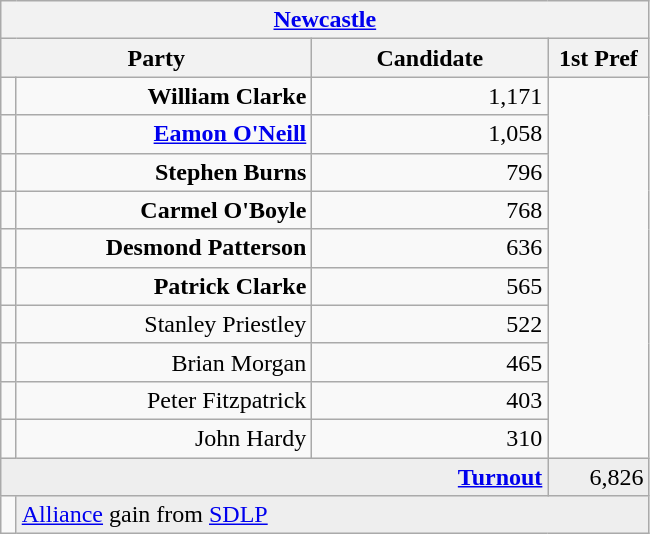<table class="wikitable">
<tr>
<th colspan="4" align="center"><a href='#'>Newcastle</a></th>
</tr>
<tr>
<th colspan="2" align="center" width=200>Party</th>
<th width=150>Candidate</th>
<th width=60>1st Pref</th>
</tr>
<tr>
<td></td>
<td align="right"><strong>William Clarke</strong></td>
<td align="right">1,171</td>
</tr>
<tr>
<td></td>
<td align="right"><strong><a href='#'>Eamon O'Neill</a></strong></td>
<td align="right">1,058</td>
</tr>
<tr>
<td></td>
<td align="right"><strong>Stephen Burns</strong></td>
<td align="right">796</td>
</tr>
<tr>
<td></td>
<td align="right"><strong>Carmel O'Boyle</strong></td>
<td align="right">768</td>
</tr>
<tr>
<td></td>
<td align="right"><strong>Desmond Patterson</strong></td>
<td align="right">636</td>
</tr>
<tr>
<td></td>
<td align="right"><strong>Patrick Clarke</strong></td>
<td align="right">565</td>
</tr>
<tr>
<td></td>
<td align="right">Stanley Priestley</td>
<td align="right">522</td>
</tr>
<tr>
<td></td>
<td align="right">Brian Morgan</td>
<td align="right">465</td>
</tr>
<tr>
<td></td>
<td align="right">Peter Fitzpatrick</td>
<td align="right">403</td>
</tr>
<tr>
<td></td>
<td align="right">John Hardy</td>
<td align="right">310</td>
</tr>
<tr bgcolor="EEEEEE">
<td colspan=3 align="right"><strong><a href='#'>Turnout</a></strong></td>
<td align="right">6,826</td>
</tr>
<tr>
<td bgcolor=></td>
<td colspan=3 bgcolor="EEEEEE"><a href='#'>Alliance</a> gain from <a href='#'>SDLP</a></td>
</tr>
</table>
